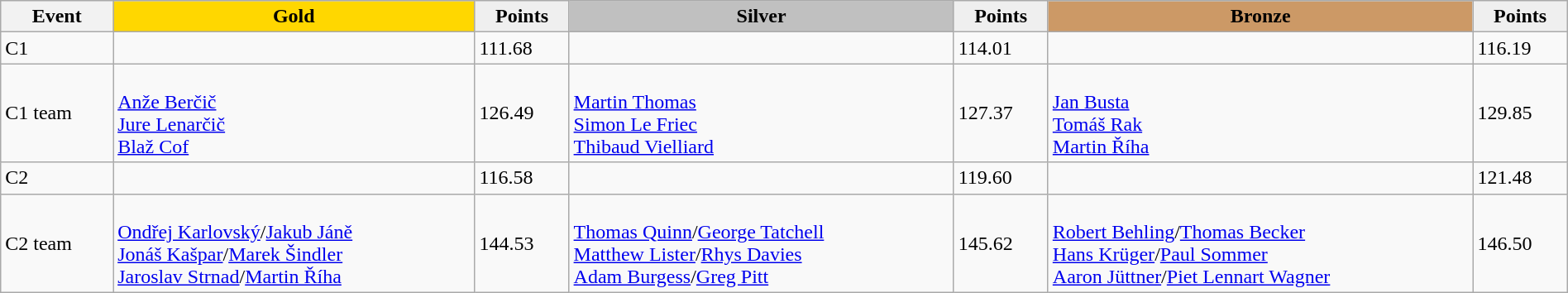<table class="wikitable" width=100%>
<tr>
<th>Event</th>
<td align=center bgcolor="gold"><strong>Gold</strong></td>
<td align=center bgcolor="EFEFEF"><strong>Points</strong></td>
<td align=center bgcolor="silver"><strong>Silver</strong></td>
<td align=center bgcolor="EFEFEF"><strong>Points</strong></td>
<td align=center bgcolor="CC9966"><strong>Bronze</strong></td>
<td align=center bgcolor="EFEFEF"><strong>Points</strong></td>
</tr>
<tr>
<td>C1</td>
<td></td>
<td>111.68</td>
<td></td>
<td>114.01</td>
<td></td>
<td>116.19</td>
</tr>
<tr>
<td>C1 team</td>
<td><br><a href='#'>Anže Berčič</a><br><a href='#'>Jure Lenarčič</a><br><a href='#'>Blaž Cof</a></td>
<td>126.49</td>
<td><br><a href='#'>Martin Thomas</a><br><a href='#'>Simon Le Friec</a><br><a href='#'>Thibaud Vielliard</a></td>
<td>127.37</td>
<td><br><a href='#'>Jan Busta</a><br><a href='#'>Tomáš Rak</a><br><a href='#'>Martin Říha</a></td>
<td>129.85</td>
</tr>
<tr>
<td>C2</td>
<td></td>
<td>116.58</td>
<td></td>
<td>119.60</td>
<td></td>
<td>121.48</td>
</tr>
<tr>
<td>C2 team</td>
<td><br><a href='#'>Ondřej Karlovský</a>/<a href='#'>Jakub Jáně</a><br><a href='#'>Jonáš Kašpar</a>/<a href='#'>Marek Šindler</a><br><a href='#'>Jaroslav Strnad</a>/<a href='#'>Martin Říha</a></td>
<td>144.53</td>
<td><br><a href='#'>Thomas Quinn</a>/<a href='#'>George Tatchell</a><br><a href='#'>Matthew Lister</a>/<a href='#'>Rhys Davies</a><br><a href='#'>Adam Burgess</a>/<a href='#'>Greg Pitt</a></td>
<td>145.62</td>
<td><br><a href='#'>Robert Behling</a>/<a href='#'>Thomas Becker</a><br><a href='#'>Hans Krüger</a>/<a href='#'>Paul Sommer</a><br><a href='#'>Aaron Jüttner</a>/<a href='#'>Piet Lennart Wagner</a></td>
<td>146.50</td>
</tr>
</table>
